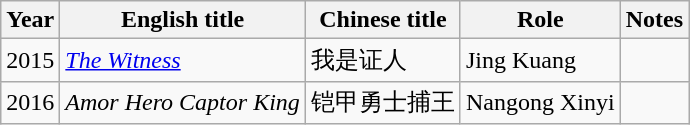<table class="wikitable sortable">
<tr>
<th>Year</th>
<th>English title</th>
<th>Chinese title</th>
<th>Role</th>
<th class="unsortable">Notes</th>
</tr>
<tr>
<td>2015</td>
<td><em><a href='#'>The Witness</a></em></td>
<td>我是证人</td>
<td>Jing Kuang</td>
<td></td>
</tr>
<tr>
<td>2016</td>
<td><em>Amor Hero Captor King</em></td>
<td>铠甲勇士捕王</td>
<td>Nangong Xinyi</td>
<td></td>
</tr>
</table>
